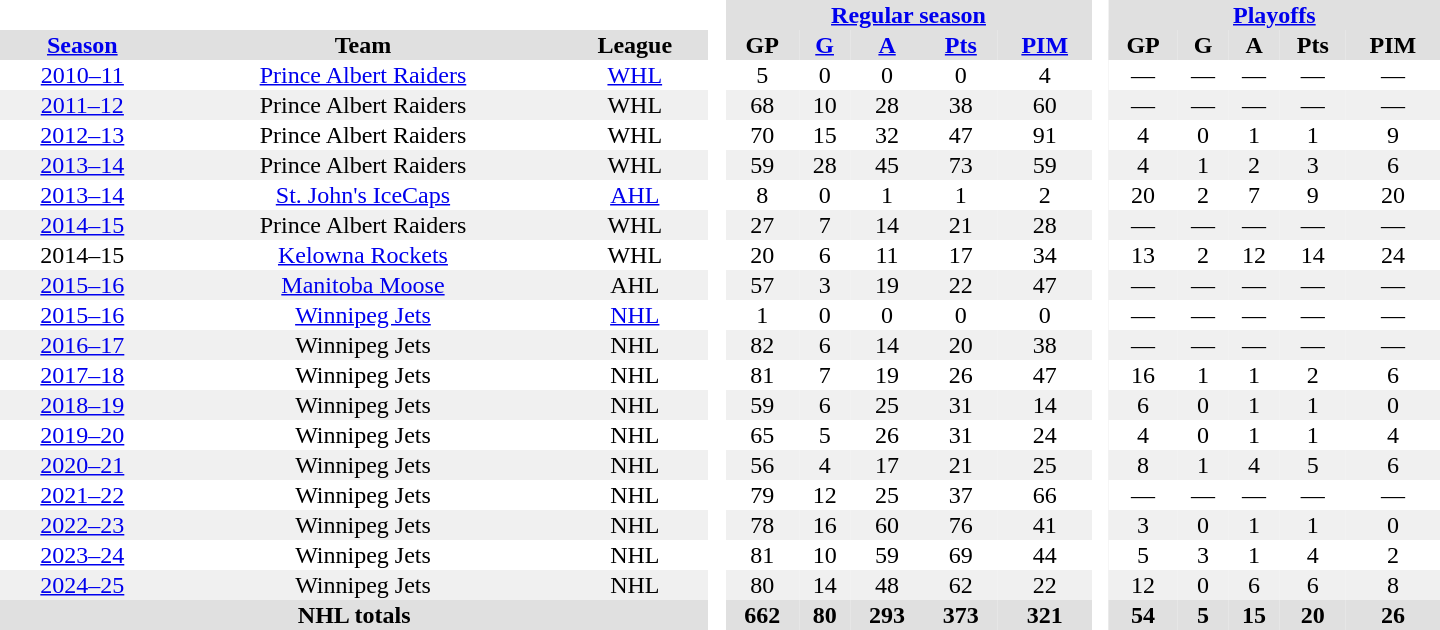<table border="0" cellpadding="1" cellspacing="0" style="text-align:center; width:60em;">
<tr bgcolor="#e0e0e0">
<th colspan="3" bgcolor="#ffffff"> </th>
<th rowspan="99" bgcolor="#ffffff"> </th>
<th colspan="5"><a href='#'>Regular season</a></th>
<th rowspan="99" bgcolor="#ffffff"> </th>
<th colspan="5"><a href='#'>Playoffs</a></th>
</tr>
<tr bgcolor="#e0e0e0">
<th><a href='#'>Season</a></th>
<th>Team</th>
<th>League</th>
<th>GP</th>
<th><a href='#'>G</a></th>
<th><a href='#'>A</a></th>
<th><a href='#'>Pts</a></th>
<th><a href='#'>PIM</a></th>
<th>GP</th>
<th>G</th>
<th>A</th>
<th>Pts</th>
<th>PIM</th>
</tr>
<tr>
<td><a href='#'>2010–11</a></td>
<td><a href='#'>Prince Albert Raiders</a></td>
<td><a href='#'>WHL</a></td>
<td>5</td>
<td>0</td>
<td>0</td>
<td>0</td>
<td>4</td>
<td>—</td>
<td>—</td>
<td>—</td>
<td>—</td>
<td>—</td>
</tr>
<tr bgcolor="#f0f0f0">
<td><a href='#'>2011–12</a></td>
<td>Prince Albert Raiders</td>
<td>WHL</td>
<td>68</td>
<td>10</td>
<td>28</td>
<td>38</td>
<td>60</td>
<td>—</td>
<td>—</td>
<td>—</td>
<td>—</td>
<td>—</td>
</tr>
<tr>
<td><a href='#'>2012–13</a></td>
<td>Prince Albert Raiders</td>
<td>WHL</td>
<td>70</td>
<td>15</td>
<td>32</td>
<td>47</td>
<td>91</td>
<td>4</td>
<td>0</td>
<td>1</td>
<td>1</td>
<td>9</td>
</tr>
<tr bgcolor="#f0f0f0">
<td><a href='#'>2013–14</a></td>
<td>Prince Albert Raiders</td>
<td>WHL</td>
<td>59</td>
<td>28</td>
<td>45</td>
<td>73</td>
<td>59</td>
<td>4</td>
<td>1</td>
<td>2</td>
<td>3</td>
<td>6</td>
</tr>
<tr>
<td><a href='#'>2013–14</a></td>
<td><a href='#'>St. John's IceCaps</a></td>
<td><a href='#'>AHL</a></td>
<td>8</td>
<td>0</td>
<td>1</td>
<td>1</td>
<td>2</td>
<td>20</td>
<td>2</td>
<td>7</td>
<td>9</td>
<td>20</td>
</tr>
<tr bgcolor="#f0f0f0">
<td><a href='#'>2014–15</a></td>
<td>Prince Albert Raiders</td>
<td>WHL</td>
<td>27</td>
<td>7</td>
<td>14</td>
<td>21</td>
<td>28</td>
<td>—</td>
<td>—</td>
<td>—</td>
<td>—</td>
<td>—</td>
</tr>
<tr>
<td>2014–15</td>
<td><a href='#'>Kelowna Rockets</a></td>
<td>WHL</td>
<td>20</td>
<td>6</td>
<td>11</td>
<td>17</td>
<td>34</td>
<td>13</td>
<td>2</td>
<td>12</td>
<td>14</td>
<td>24</td>
</tr>
<tr bgcolor="#f0f0f0">
<td><a href='#'>2015–16</a></td>
<td><a href='#'>Manitoba Moose</a></td>
<td>AHL</td>
<td>57</td>
<td>3</td>
<td>19</td>
<td>22</td>
<td>47</td>
<td>—</td>
<td>—</td>
<td>—</td>
<td>—</td>
<td>—</td>
</tr>
<tr>
<td><a href='#'>2015–16</a></td>
<td><a href='#'>Winnipeg Jets</a></td>
<td><a href='#'>NHL</a></td>
<td>1</td>
<td>0</td>
<td>0</td>
<td>0</td>
<td>0</td>
<td>—</td>
<td>—</td>
<td>—</td>
<td>—</td>
<td>—</td>
</tr>
<tr bgcolor="#f0f0f0">
<td><a href='#'>2016–17</a></td>
<td>Winnipeg Jets</td>
<td>NHL</td>
<td>82</td>
<td>6</td>
<td>14</td>
<td>20</td>
<td>38</td>
<td>—</td>
<td>—</td>
<td>—</td>
<td>—</td>
<td>—</td>
</tr>
<tr>
<td><a href='#'>2017–18</a></td>
<td>Winnipeg Jets</td>
<td>NHL</td>
<td>81</td>
<td>7</td>
<td>19</td>
<td>26</td>
<td>47</td>
<td>16</td>
<td>1</td>
<td>1</td>
<td>2</td>
<td>6</td>
</tr>
<tr bgcolor="f0f0f0">
<td><a href='#'>2018–19</a></td>
<td>Winnipeg Jets</td>
<td>NHL</td>
<td>59</td>
<td>6</td>
<td>25</td>
<td>31</td>
<td>14</td>
<td>6</td>
<td>0</td>
<td>1</td>
<td>1</td>
<td>0</td>
</tr>
<tr>
<td><a href='#'>2019–20</a></td>
<td>Winnipeg Jets</td>
<td>NHL</td>
<td>65</td>
<td>5</td>
<td>26</td>
<td>31</td>
<td>24</td>
<td>4</td>
<td>0</td>
<td>1</td>
<td>1</td>
<td>4</td>
</tr>
<tr bgcolor="f0f0f0">
<td><a href='#'>2020–21</a></td>
<td>Winnipeg Jets</td>
<td>NHL</td>
<td>56</td>
<td>4</td>
<td>17</td>
<td>21</td>
<td>25</td>
<td>8</td>
<td>1</td>
<td>4</td>
<td>5</td>
<td>6</td>
</tr>
<tr>
<td><a href='#'>2021–22</a></td>
<td>Winnipeg Jets</td>
<td>NHL</td>
<td>79</td>
<td>12</td>
<td>25</td>
<td>37</td>
<td>66</td>
<td>—</td>
<td>—</td>
<td>—</td>
<td>—</td>
<td>—</td>
</tr>
<tr bgcolor="f0f0f0">
<td><a href='#'>2022–23</a></td>
<td>Winnipeg Jets</td>
<td>NHL</td>
<td>78</td>
<td>16</td>
<td>60</td>
<td>76</td>
<td>41</td>
<td>3</td>
<td>0</td>
<td>1</td>
<td>1</td>
<td>0</td>
</tr>
<tr>
<td><a href='#'>2023–24</a></td>
<td>Winnipeg Jets</td>
<td>NHL</td>
<td>81</td>
<td>10</td>
<td>59</td>
<td>69</td>
<td>44</td>
<td>5</td>
<td>3</td>
<td>1</td>
<td>4</td>
<td>2</td>
</tr>
<tr bgcolor="#f0f0f0">
<td><a href='#'>2024–25</a></td>
<td>Winnipeg Jets</td>
<td>NHL</td>
<td>80</td>
<td>14</td>
<td>48</td>
<td>62</td>
<td>22</td>
<td>12</td>
<td>0</td>
<td>6</td>
<td>6</td>
<td>8</td>
</tr>
<tr bgcolor="#e0e0e0">
<th colspan="3">NHL totals</th>
<th>662</th>
<th>80</th>
<th>293</th>
<th>373</th>
<th>321</th>
<th>54</th>
<th>5</th>
<th>15</th>
<th>20</th>
<th>26</th>
</tr>
</table>
